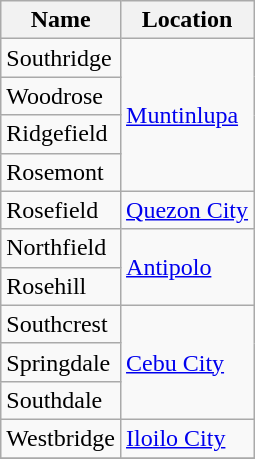<table class="wikitable">
<tr>
<th>Name</th>
<th>Location</th>
</tr>
<tr>
<td>Southridge</td>
<td rowspan=4><a href='#'>Muntinlupa</a></td>
</tr>
<tr>
<td>Woodrose</td>
</tr>
<tr>
<td>Ridgefield</td>
</tr>
<tr>
<td>Rosemont</td>
</tr>
<tr>
<td>Rosefield</td>
<td><a href='#'>Quezon City</a></td>
</tr>
<tr>
<td>Northfield</td>
<td rowspan="2"><a href='#'>Antipolo</a></td>
</tr>
<tr>
<td>Rosehill</td>
</tr>
<tr>
<td>Southcrest</td>
<td rowspan=3><a href='#'>Cebu City</a></td>
</tr>
<tr>
<td>Springdale</td>
</tr>
<tr>
<td>Southdale</td>
</tr>
<tr>
<td>Westbridge</td>
<td><a href='#'>Iloilo City</a></td>
</tr>
<tr>
</tr>
</table>
